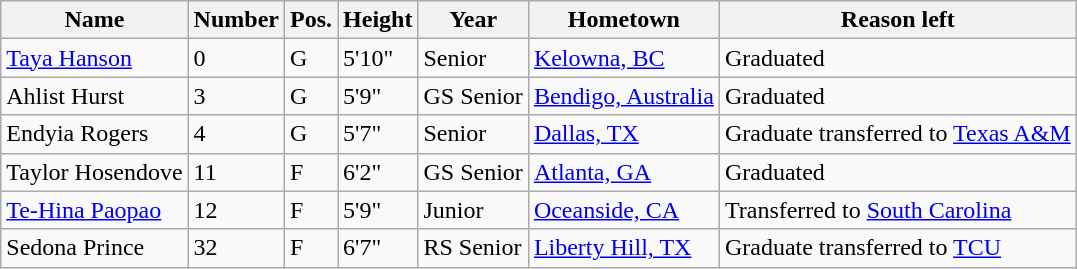<table class="wikitable sortable" border="1">
<tr>
<th>Name</th>
<th>Number</th>
<th>Pos.</th>
<th>Height</th>
<th>Year</th>
<th>Hometown</th>
<th class="unsortable">Reason left</th>
</tr>
<tr>
<td><a href='#'>Taya Hanson</a></td>
<td>0</td>
<td>G</td>
<td>5'10"</td>
<td>Senior</td>
<td><a href='#'>Kelowna, BC</a></td>
<td>Graduated</td>
</tr>
<tr>
<td>Ahlist Hurst</td>
<td>3</td>
<td>G</td>
<td>5'9"</td>
<td>GS Senior</td>
<td><a href='#'>Bendigo, Australia</a></td>
<td>Graduated</td>
</tr>
<tr>
<td>Endyia Rogers</td>
<td>4</td>
<td>G</td>
<td>5'7"</td>
<td>Senior</td>
<td><a href='#'>Dallas, TX</a></td>
<td>Graduate transferred to <a href='#'>Texas A&M</a></td>
</tr>
<tr>
<td>Taylor Hosendove</td>
<td>11</td>
<td>F</td>
<td>6'2"</td>
<td>GS Senior</td>
<td><a href='#'>Atlanta, GA</a></td>
<td>Graduated</td>
</tr>
<tr>
<td><a href='#'>Te-Hina Paopao</a></td>
<td>12</td>
<td>F</td>
<td>5'9"</td>
<td>Junior</td>
<td><a href='#'>Oceanside, CA</a></td>
<td>Transferred to <a href='#'>South Carolina</a></td>
</tr>
<tr>
<td>Sedona Prince</td>
<td>32</td>
<td>F</td>
<td>6'7"</td>
<td>RS Senior</td>
<td><a href='#'>Liberty Hill, TX</a></td>
<td>Graduate transferred to <a href='#'>TCU</a></td>
</tr>
</table>
